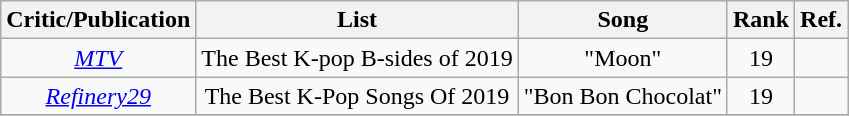<table class="sortable wikitable">
<tr>
<th>Critic/Publication</th>
<th>List</th>
<th>Song</th>
<th>Rank</th>
<th>Ref.</th>
</tr>
<tr>
<td align="center"><em><a href='#'>MTV</a></em></td>
<td align="center">The Best K-pop B-sides of 2019</td>
<td align="center">"Moon"</td>
<td align="center">19</td>
<td align="center"></td>
</tr>
<tr>
<td align="center"><em><a href='#'>Refinery29</a></em></td>
<td align="center">The Best K-Pop Songs Of 2019</td>
<td align="center">"Bon Bon Chocolat"</td>
<td align="center">19</td>
<td align="center"></td>
</tr>
<tr>
</tr>
</table>
